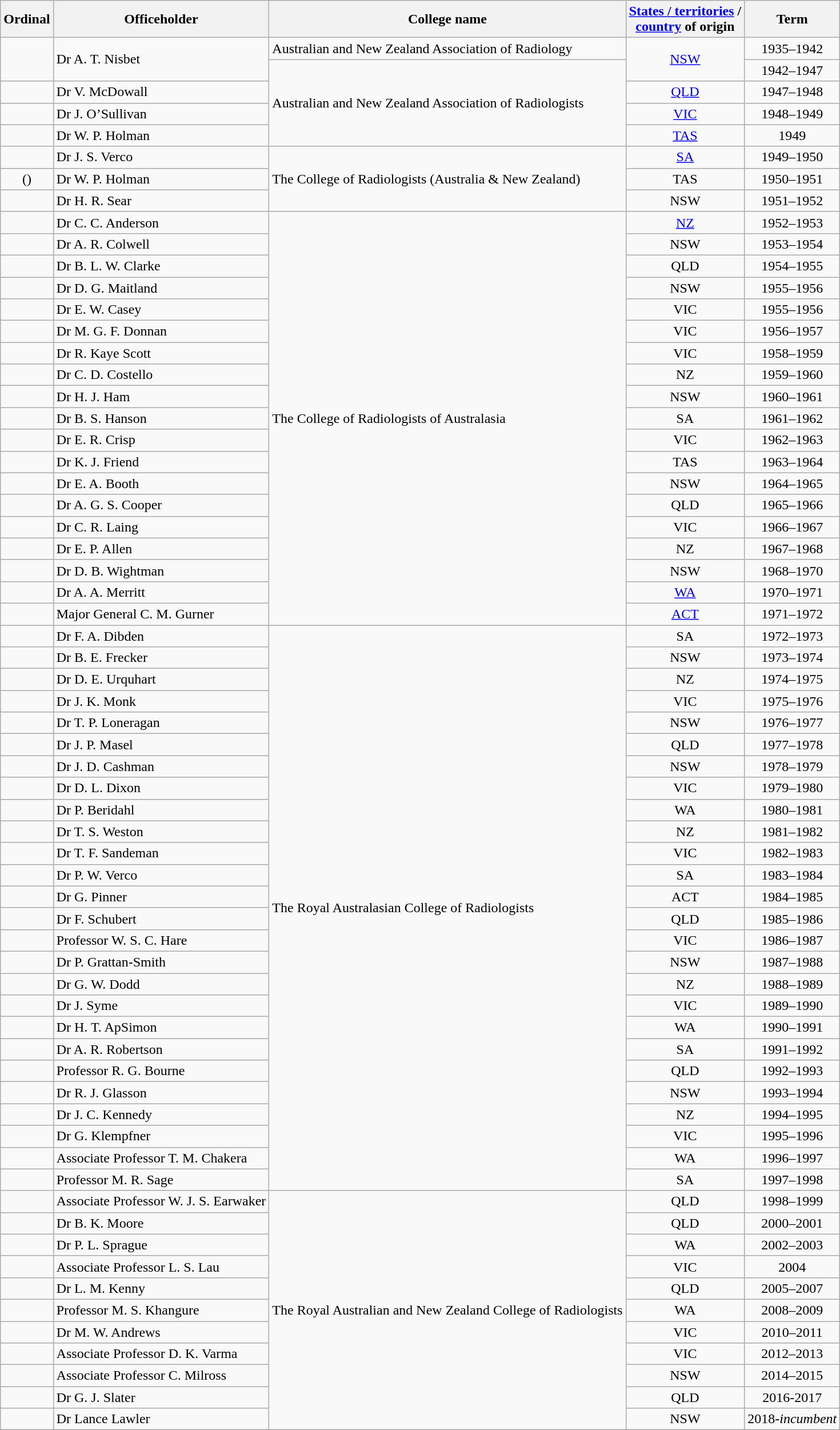<table class="wikitable sortable">
<tr>
<th>Ordinal</th>
<th>Officeholder</th>
<th>College name</th>
<th><a href='#'>States / territories</a> /<br><a href='#'>country</a> of origin</th>
<th>Term</th>
</tr>
<tr>
<td align=center rowspan=2></td>
<td rowspan=2>Dr A. T. Nisbet</td>
<td>Australian and New Zealand Association of Radiology</td>
<td align=center rowspan=2><a href='#'>NSW</a></td>
<td align=center>1935–1942</td>
</tr>
<tr>
<td rowspan=4>Australian and New Zealand Association of Radiologists</td>
<td align=center>1942–1947</td>
</tr>
<tr>
<td align=center></td>
<td>Dr V. McDowall</td>
<td align=center><a href='#'>QLD</a></td>
<td align=center>1947–1948</td>
</tr>
<tr>
<td align=center></td>
<td>Dr J. O’Sullivan</td>
<td align=center><a href='#'>VIC</a></td>
<td align=center>1948–1949</td>
</tr>
<tr>
<td align=center></td>
<td>Dr W. P. Holman</td>
<td align=center><a href='#'>TAS</a></td>
<td align=center>1949</td>
</tr>
<tr>
<td align=center></td>
<td>Dr J. S. Verco</td>
<td rowspan=3>The College of Radiologists (Australia & New Zealand)</td>
<td align=center><a href='#'>SA</a></td>
<td align=center>1949–1950</td>
</tr>
<tr>
<td align=center>()</td>
<td>Dr W. P. Holman</td>
<td align=center>TAS</td>
<td align=center>1950–1951</td>
</tr>
<tr>
<td align=center></td>
<td>Dr H. R. Sear</td>
<td align=center>NSW</td>
<td align=center>1951–1952</td>
</tr>
<tr>
<td align=center></td>
<td>Dr C. C. Anderson</td>
<td rowspan=19>The College of Radiologists of Australasia</td>
<td align=center><a href='#'>NZ</a></td>
<td align=center>1952–1953</td>
</tr>
<tr>
<td align=center></td>
<td>Dr A. R. Colwell</td>
<td align=center>NSW</td>
<td align=center>1953–1954</td>
</tr>
<tr>
<td align=center></td>
<td>Dr B. L. W. Clarke</td>
<td align=center>QLD</td>
<td align=center>1954–1955</td>
</tr>
<tr>
<td align=center></td>
<td>Dr D. G. Maitland</td>
<td align=center>NSW</td>
<td align=center>1955–1956</td>
</tr>
<tr>
<td align=center></td>
<td>Dr E. W. Casey</td>
<td align=center>VIC</td>
<td align=center>1955–1956</td>
</tr>
<tr>
<td align=center></td>
<td>Dr M. G. F. Donnan</td>
<td align=center>VIC</td>
<td align=center>1956–1957</td>
</tr>
<tr>
<td align=center></td>
<td>Dr R. Kaye Scott</td>
<td align=center>VIC</td>
<td align=center>1958–1959</td>
</tr>
<tr>
<td align=center></td>
<td>Dr C. D. Costello</td>
<td align=center>NZ</td>
<td align=center>1959–1960</td>
</tr>
<tr>
<td align=center></td>
<td>Dr H. J. Ham</td>
<td align=center>NSW</td>
<td align=center>1960–1961</td>
</tr>
<tr>
<td align=center></td>
<td>Dr B. S. Hanson</td>
<td align=center>SA</td>
<td align=center>1961–1962</td>
</tr>
<tr>
<td align=center></td>
<td>Dr E. R. Crisp</td>
<td align=center>VIC</td>
<td align=center>1962–1963</td>
</tr>
<tr>
<td align=center></td>
<td>Dr K. J. Friend</td>
<td align=center>TAS</td>
<td align=center>1963–1964</td>
</tr>
<tr>
<td align=center></td>
<td>Dr E. A. Booth</td>
<td align=center>NSW</td>
<td align=center>1964–1965</td>
</tr>
<tr>
<td align=center></td>
<td>Dr A. G. S. Cooper</td>
<td align=center>QLD</td>
<td align=center>1965–1966</td>
</tr>
<tr>
<td align=center></td>
<td>Dr C. R. Laing</td>
<td align=center>VIC</td>
<td align=center>1966–1967</td>
</tr>
<tr>
<td align=center></td>
<td>Dr E. P. Allen</td>
<td align=center>NZ</td>
<td align=center>1967–1968</td>
</tr>
<tr>
<td align=center></td>
<td>Dr D. B. Wightman</td>
<td align=center>NSW</td>
<td align=center>1968–1970</td>
</tr>
<tr>
<td align=center></td>
<td>Dr A. A. Merritt</td>
<td align=center><a href='#'>WA</a></td>
<td align=center>1970–1971</td>
</tr>
<tr>
<td align=center></td>
<td>Major General C. M. Gurner</td>
<td align=center><a href='#'>ACT</a></td>
<td align=center>1971–1972</td>
</tr>
<tr>
<td align=center></td>
<td>Dr F. A. Dibden</td>
<td rowspan=26>The Royal Australasian College of Radiologists</td>
<td align=center>SA</td>
<td align=center>1972–1973</td>
</tr>
<tr>
<td align=center></td>
<td>Dr B. E. Frecker</td>
<td align=center>NSW</td>
<td align=center>1973–1974</td>
</tr>
<tr>
<td align=center></td>
<td>Dr D. E. Urquhart</td>
<td align=center>NZ</td>
<td align=center>1974–1975</td>
</tr>
<tr>
<td align=center></td>
<td>Dr J. K. Monk</td>
<td align=center>VIC</td>
<td align=center>1975–1976</td>
</tr>
<tr>
<td align=center></td>
<td>Dr T. P. Loneragan</td>
<td align=center>NSW</td>
<td align=center>1976–1977</td>
</tr>
<tr>
<td align=center></td>
<td>Dr J. P. Masel</td>
<td align=center>QLD</td>
<td align=center>1977–1978</td>
</tr>
<tr>
<td align=center></td>
<td>Dr J. D. Cashman</td>
<td align=center>NSW</td>
<td align=center>1978–1979</td>
</tr>
<tr>
<td align=center></td>
<td>Dr D. L. Dixon</td>
<td align=center>VIC</td>
<td align=center>1979–1980</td>
</tr>
<tr>
<td align=center></td>
<td>Dr P. Beridahl</td>
<td align=center>WA</td>
<td align=center>1980–1981</td>
</tr>
<tr>
<td align=center></td>
<td>Dr T. S. Weston</td>
<td align=center>NZ</td>
<td align=center>1981–1982</td>
</tr>
<tr>
<td align=center></td>
<td>Dr T. F. Sandeman</td>
<td align=center>VIC</td>
<td align=center>1982–1983</td>
</tr>
<tr>
<td align=center></td>
<td>Dr P. W. Verco</td>
<td align=center>SA</td>
<td align=center>1983–1984</td>
</tr>
<tr>
<td align=center></td>
<td>Dr G. Pinner</td>
<td align=center>ACT</td>
<td align=center>1984–1985</td>
</tr>
<tr>
<td align=center></td>
<td>Dr F. Schubert</td>
<td align=center>QLD</td>
<td align=center>1985–1986</td>
</tr>
<tr>
<td align=center></td>
<td>Professor W. S. C. Hare</td>
<td align=center>VIC</td>
<td align=center>1986–1987</td>
</tr>
<tr>
<td align=center></td>
<td>Dr P. Grattan-Smith</td>
<td align=center>NSW</td>
<td align=center>1987–1988</td>
</tr>
<tr>
<td align=center></td>
<td>Dr G. W. Dodd</td>
<td align=center>NZ</td>
<td align=center>1988–1989</td>
</tr>
<tr>
<td align=center></td>
<td>Dr J. Syme</td>
<td align=center>VIC</td>
<td align=center>1989–1990</td>
</tr>
<tr>
<td align=center></td>
<td>Dr H. T. ApSimon</td>
<td align=center>WA</td>
<td align=center>1990–1991</td>
</tr>
<tr>
<td align=center></td>
<td>Dr A. R. Robertson</td>
<td align=center>SA</td>
<td align=center>1991–1992</td>
</tr>
<tr>
<td align=center></td>
<td>Professor R. G. Bourne</td>
<td align=center>QLD</td>
<td align=center>1992–1993</td>
</tr>
<tr>
<td align=center></td>
<td>Dr R. J. Glasson</td>
<td align=center>NSW</td>
<td align=center>1993–1994</td>
</tr>
<tr>
<td align=center></td>
<td>Dr J. C. Kennedy</td>
<td align=center>NZ</td>
<td align=center>1994–1995</td>
</tr>
<tr>
<td align=center></td>
<td>Dr G. Klempfner</td>
<td align=center>VIC</td>
<td align=center>1995–1996</td>
</tr>
<tr>
<td align=center></td>
<td>Associate Professor T. M. Chakera</td>
<td align=center>WA</td>
<td align=center>1996–1997</td>
</tr>
<tr>
<td align=center></td>
<td>Professor M. R. Sage</td>
<td align=center>SA</td>
<td align=center>1997–1998</td>
</tr>
<tr>
<td align=center></td>
<td>Associate Professor W. J. S. Earwaker</td>
<td rowspan=11>The Royal Australian and New Zealand College of Radiologists</td>
<td align=center>QLD</td>
<td align=center>1998–1999</td>
</tr>
<tr>
<td align=center></td>
<td>Dr B. K. Moore</td>
<td align=center>QLD</td>
<td align=center>2000–2001</td>
</tr>
<tr>
<td align=center></td>
<td>Dr P. L. Sprague</td>
<td align=center>WA</td>
<td align=center>2002–2003</td>
</tr>
<tr>
<td align=center></td>
<td>Associate Professor L. S. Lau</td>
<td align=center>VIC</td>
<td align=center>2004</td>
</tr>
<tr>
<td align=center></td>
<td>Dr L. M. Kenny</td>
<td align=center>QLD</td>
<td align=center>2005–2007</td>
</tr>
<tr>
<td align=center></td>
<td>Professor M. S. Khangure</td>
<td align=center>WA</td>
<td align=center>2008–2009</td>
</tr>
<tr>
<td align=center></td>
<td>Dr M. W. Andrews</td>
<td align=center>VIC</td>
<td align=center>2010–2011</td>
</tr>
<tr>
<td align=center></td>
<td>Associate Professor D. K. Varma</td>
<td align=center>VIC</td>
<td align=center>2012–2013</td>
</tr>
<tr>
<td align=center></td>
<td>Associate Professor C. Milross</td>
<td align=center>NSW</td>
<td align=center>2014–2015</td>
</tr>
<tr>
<td align=center></td>
<td>Dr G. J. Slater</td>
<td align=center>QLD</td>
<td align=center>2016-2017</td>
</tr>
<tr>
<td align=center></td>
<td>Dr Lance Lawler</td>
<td align=center>NSW</td>
<td align=center>2018-<em>incumbent</em></td>
</tr>
</table>
